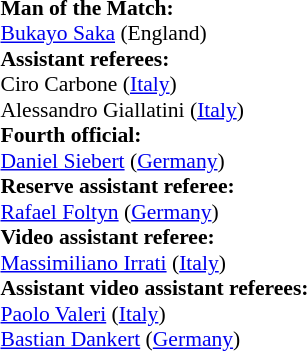<table style="width:50%;font-size:90%">
<tr>
<td><br><strong>Man of the Match:</strong>
<br><a href='#'>Bukayo Saka</a> (England)<br><strong>Assistant referees:</strong>
<br>Ciro Carbone (<a href='#'>Italy</a>)
<br>Alessandro Giallatini (<a href='#'>Italy</a>)
<br><strong>Fourth official:</strong>
<br><a href='#'>Daniel Siebert</a> (<a href='#'>Germany</a>)
<br><strong>Reserve assistant referee:</strong>
<br><a href='#'>Rafael Foltyn</a> (<a href='#'>Germany</a>)
<br><strong>Video assistant referee:</strong>
<br><a href='#'>Massimiliano Irrati</a> (<a href='#'>Italy</a>)
<br><strong>Assistant video assistant referees:</strong>
<br><a href='#'>Paolo Valeri</a> (<a href='#'>Italy</a>)
<br><a href='#'>Bastian Dankert</a> (<a href='#'>Germany</a>)</td>
</tr>
</table>
